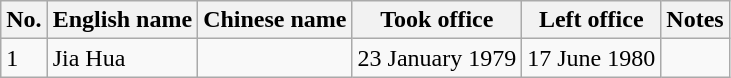<table class="wikitable">
<tr>
<th>No.</th>
<th>English name</th>
<th>Chinese name</th>
<th>Took office</th>
<th>Left office</th>
<th>Notes</th>
</tr>
<tr>
<td>1</td>
<td>Jia Hua</td>
<td></td>
<td>23 January 1979</td>
<td>17 June 1980</td>
<td></td>
</tr>
</table>
